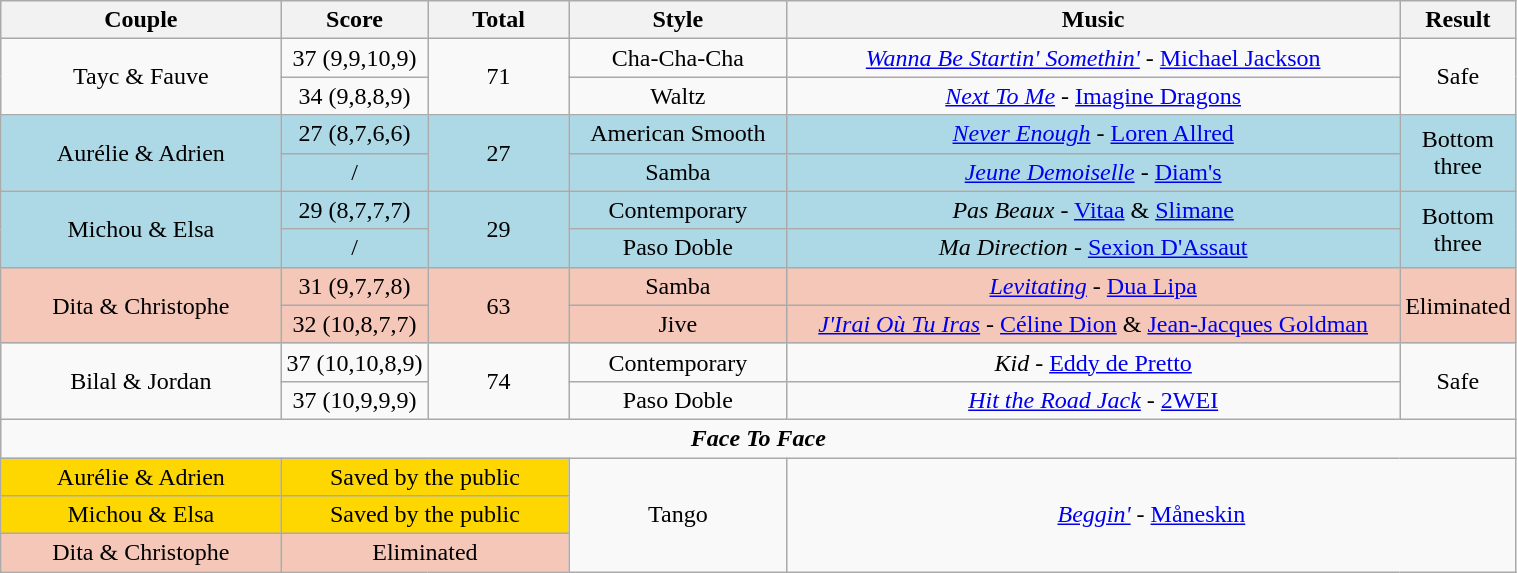<table class="wikitable" style="width:80%; text-align:center;">
<tr>
<th style="width:20%;">Couple</th>
<th style="width:10%;">Score</th>
<th style="width:10%;">Total</th>
<th style="width:15%;">Style</th>
<th style="width:60%;">Music</th>
<th style="width:60%;">Result</th>
</tr>
<tr>
<td rowspan=2>Tayc & Fauve</td>
<td style="text-align:center;">37 (9,9,10,9)</td>
<td rowspan="2">71</td>
<td style="text-align:center;">Cha-Cha-Cha</td>
<td><em><a href='#'>Wanna Be Startin' Somethin'</a></em> - <a href='#'>Michael Jackson</a></td>
<td rowspan="2" style="text-align:center;">Safe</td>
</tr>
<tr>
<td style="text-align:center;">34 (9,8,8,9)</td>
<td style="text-align:center;">Waltz</td>
<td><em><a href='#'>Next To Me</a></em> - <a href='#'>Imagine Dragons</a></td>
</tr>
<tr style="background:lightblue;">
<td rowspan=2>Aurélie & Adrien</td>
<td style="text-align:center;">27 (8,7,6,6)</td>
<td rowspan="2">27</td>
<td style="text-align:center;">American Smooth</td>
<td><em><a href='#'>Never Enough</a></em> - <a href='#'>Loren Allred</a></td>
<td rowspan="2" style="text-align:center;">Bottom three</td>
</tr>
<tr style="background:lightblue;">
<td style="text-align:center;">/</td>
<td style="text-align:center;">Samba</td>
<td><em><a href='#'>Jeune Demoiselle</a></em> - <a href='#'>Diam's</a></td>
</tr>
<tr style="background:lightblue;">
<td rowspan=2>Michou & Elsa</td>
<td style="text-align:center;">29 (8,7,7,7)</td>
<td rowspan="2">29</td>
<td style="text-align:center;">Contemporary</td>
<td><em>Pas Beaux</em> - <a href='#'>Vitaa</a> & <a href='#'>Slimane</a></td>
<td rowspan="2" style="text-align:center;">Bottom three</td>
</tr>
<tr style="background:lightblue;">
<td style="text-align:center;">/</td>
<td style="text-align:center;">Paso Doble</td>
<td><em>Ma Direction</em> - <a href='#'>Sexion D'Assaut</a></td>
</tr>
<tr style="background:#f4c7b8;">
<td rowspan="2">Dita & Christophe</td>
<td style="text-align:center;">31 (9,7,7,8)</td>
<td rowspan="2">63</td>
<td style="text-align:center;">Samba</td>
<td><em><a href='#'>Levitating</a></em> - <a href='#'>Dua Lipa</a></td>
<td rowspan="2" style="text-align:center;">Eliminated</td>
</tr>
<tr style="background:#f4c7b8;">
<td style="text-align:center;">32 (10,8,7,7)</td>
<td style="text-align:center;">Jive</td>
<td><em><a href='#'>J'Irai Où Tu Iras</a></em> - <a href='#'>Céline Dion</a> & <a href='#'>Jean-Jacques Goldman</a></td>
</tr>
<tr>
<td rowspan=2>Bilal & Jordan</td>
<td style="text-align:center;">37 (10,10,8,9)</td>
<td rowspan="2">74</td>
<td style="text-align:center;">Contemporary</td>
<td><em>Kid</em> - <a href='#'>Eddy de Pretto</a></td>
<td rowspan="2" style="text-align:center;">Safe</td>
</tr>
<tr>
<td style="text-align:center;">37 (10,9,9,9)</td>
<td style="text-align:center;">Paso Doble</td>
<td><em><a href='#'>Hit the Road Jack</a></em> - <a href='#'>2WEI</a></td>
</tr>
<tr>
<td colspan=6 style="text-align:center;"><strong><em>Face To Face</em></strong></td>
</tr>
<tr>
<td bgcolor="gold">Aurélie & Adrien</td>
<td bgcolor="gold" colspan="2">Saved by the public</td>
<td rowspan=5>Tango</td>
<td rowspan=5 colspan=2><em><a href='#'>Beggin'</a></em> - <a href='#'>Måneskin</a></td>
</tr>
<tr>
<td bgcolor="gold">Michou & Elsa</td>
<td bgcolor="gold" colspan="2">Saved by the public</td>
</tr>
<tr>
<td bgcolor="#f4c7b8">Dita & Christophe</td>
<td bgcolor="#f4c7b8" colspan="2">Eliminated</td>
</tr>
</table>
